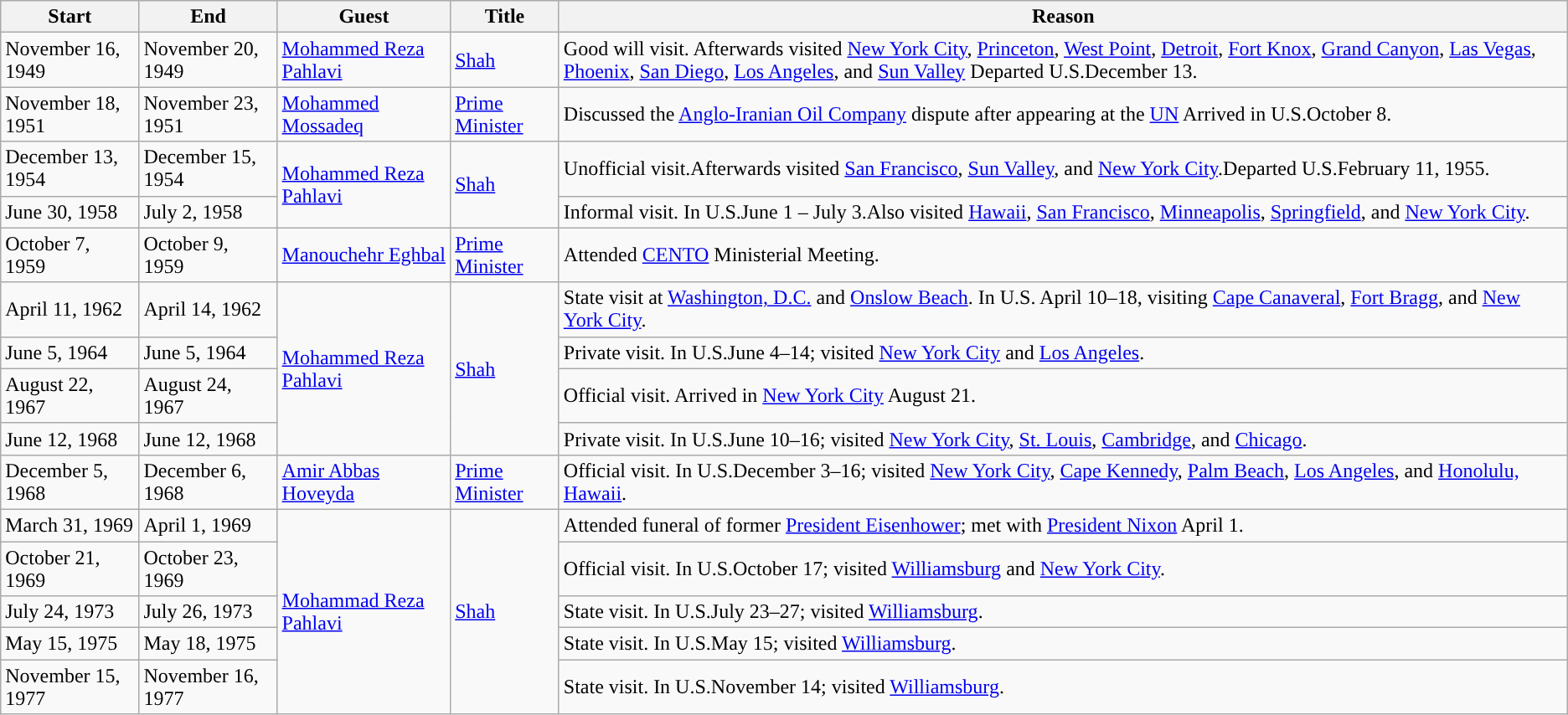<table class="wikitable sortable">
<tr>
<th>Start</th>
<th>End</th>
<th>Guest</th>
<th>Title</th>
<th>Reason</th>
</tr>
<tr>
<td>November 16, 1949</td>
<td>November 20, 1949</td>
<td><a href='#'>Mohammed Reza Pahlavi</a></td>
<td><a href='#'>Shah</a></td>
<td>Good will visit. Afterwards visited <a href='#'>New York City</a>, <a href='#'>Princeton</a>, <a href='#'>West Point</a>, <a href='#'>Detroit</a>, <a href='#'>Fort Knox</a>, <a href='#'>Grand Canyon</a>, <a href='#'>Las Vegas</a>, <a href='#'>Phoenix</a>, <a href='#'>San Diego</a>, <a href='#'>Los Angeles</a>, and <a href='#'>Sun Valley</a> Departed U.S.December 13.</td>
</tr>
<tr>
<td>November 18, 1951</td>
<td>November 23, 1951</td>
<td><a href='#'>Mohammed Mossadeq</a></td>
<td><a href='#'>Prime Minister</a></td>
<td>Discussed the <a href='#'>Anglo-Iranian Oil Company</a> dispute after appearing at the <a href='#'>UN</a> Arrived in U.S.October 8.</td>
</tr>
<tr>
<td>December 13, 1954</td>
<td>December 15, 1954</td>
<td rowspan=2><a href='#'>Mohammed Reza Pahlavi</a></td>
<td rowspan=2><a href='#'>Shah</a></td>
<td>Unofficial visit.Afterwards visited <a href='#'>San Francisco</a>, <a href='#'>Sun Valley</a>, and <a href='#'>New York City</a>.Departed U.S.February 11, 1955.</td>
</tr>
<tr>
<td>June 30, 1958</td>
<td>July 2, 1958</td>
<td>Informal visit. In U.S.June 1 – July 3.Also visited <a href='#'>Hawaii</a>, <a href='#'>San Francisco</a>, <a href='#'>Minneapolis</a>, <a href='#'>Springfield</a>, and <a href='#'>New York City</a>.</td>
</tr>
<tr>
<td>October 7, 1959</td>
<td>October 9, 1959</td>
<td><a href='#'>Manouchehr Eghbal</a></td>
<td><a href='#'>Prime Minister</a></td>
<td>Attended <a href='#'>CENTO</a> Ministerial Meeting.</td>
</tr>
<tr>
<td>April 11, 1962</td>
<td>April 14, 1962</td>
<td rowspan=4><a href='#'>Mohammed Reza Pahlavi</a></td>
<td rowspan=4><a href='#'>Shah</a></td>
<td>State visit at <a href='#'>Washington, D.C.</a> and <a href='#'>Onslow Beach</a>. In U.S. April 10–18, visiting <a href='#'>Cape Canaveral</a>, <a href='#'>Fort Bragg</a>, and <a href='#'>New York City</a>.</td>
</tr>
<tr>
<td>June 5, 1964</td>
<td>June 5, 1964</td>
<td>Private visit. In U.S.June 4–14; visited <a href='#'>New York City</a> and <a href='#'>Los Angeles</a>.</td>
</tr>
<tr>
<td>August 22, 1967</td>
<td>August 24, 1967</td>
<td>Official visit. Arrived in <a href='#'>New York City</a> August 21.</td>
</tr>
<tr>
<td>June 12, 1968</td>
<td>June 12, 1968</td>
<td>Private visit. In U.S.June 10–16; visited <a href='#'>New York City</a>, <a href='#'>St. Louis</a>, <a href='#'>Cambridge</a>, and <a href='#'>Chicago</a>.</td>
</tr>
<tr>
<td>December 5, 1968</td>
<td>December 6, 1968</td>
<td><a href='#'>Amir Abbas Hoveyda</a></td>
<td><a href='#'>Prime Minister</a></td>
<td>Official visit. In U.S.December 3–16; visited <a href='#'>New York City</a>, <a href='#'>Cape Kennedy</a>, <a href='#'>Palm Beach</a>, <a href='#'>Los Angeles</a>, and <a href='#'>Honolulu, Hawaii</a>.</td>
</tr>
<tr>
<td>March 31, 1969</td>
<td>April 1, 1969</td>
<td rowspan=5><a href='#'>Mohammad Reza Pahlavi</a></td>
<td rowspan=5><a href='#'>Shah</a></td>
<td>Attended funeral of former <a href='#'>President Eisenhower</a>; met with <a href='#'>President Nixon</a> April 1.</td>
</tr>
<tr>
<td>October 21, 1969</td>
<td>October 23, 1969</td>
<td>Official visit. In U.S.October 17; visited <a href='#'>Williamsburg</a> and <a href='#'>New York City</a>.</td>
</tr>
<tr>
<td>July 24, 1973</td>
<td>July 26, 1973</td>
<td>State visit. In U.S.July 23–27; visited <a href='#'>Williamsburg</a>.</td>
</tr>
<tr>
<td>May 15, 1975</td>
<td>May 18, 1975</td>
<td>State visit. In U.S.May 15; visited <a href='#'>Williamsburg</a>.</td>
</tr>
<tr>
<td>November 15, 1977</td>
<td>November 16, 1977</td>
<td>State visit. In U.S.November 14; visited <a href='#'>Williamsburg</a>.</td>
</tr>
</table>
